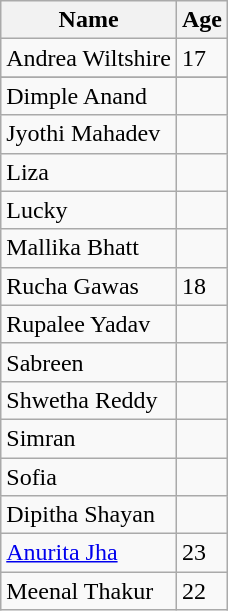<table class="wikitable">
<tr>
<th>Name</th>
<th>Age</th>
</tr>
<tr>
<td>Andrea Wiltshire</td>
<td>17</td>
</tr>
<tr Shruti Narayann-Mumbai>
</tr>
<tr>
<td>Dimple Anand</td>
<td></td>
</tr>
<tr>
<td>Jyothi Mahadev</td>
<td></td>
</tr>
<tr>
<td>Liza</td>
<td></td>
</tr>
<tr>
<td>Lucky</td>
<td></td>
</tr>
<tr>
<td>Mallika Bhatt</td>
<td></td>
</tr>
<tr>
<td>Rucha Gawas</td>
<td>18</td>
</tr>
<tr>
<td>Rupalee Yadav</td>
<td></td>
</tr>
<tr>
<td>Sabreen</td>
<td></td>
</tr>
<tr>
<td>Shwetha Reddy</td>
<td></td>
</tr>
<tr>
<td>Simran</td>
<td></td>
</tr>
<tr>
<td>Sofia</td>
<td></td>
</tr>
<tr>
<td>Dipitha Shayan</td>
<td></td>
</tr>
<tr>
<td><a href='#'>Anurita Jha</a></td>
<td>23</td>
</tr>
<tr>
<td>Meenal Thakur</td>
<td>22</td>
</tr>
</table>
